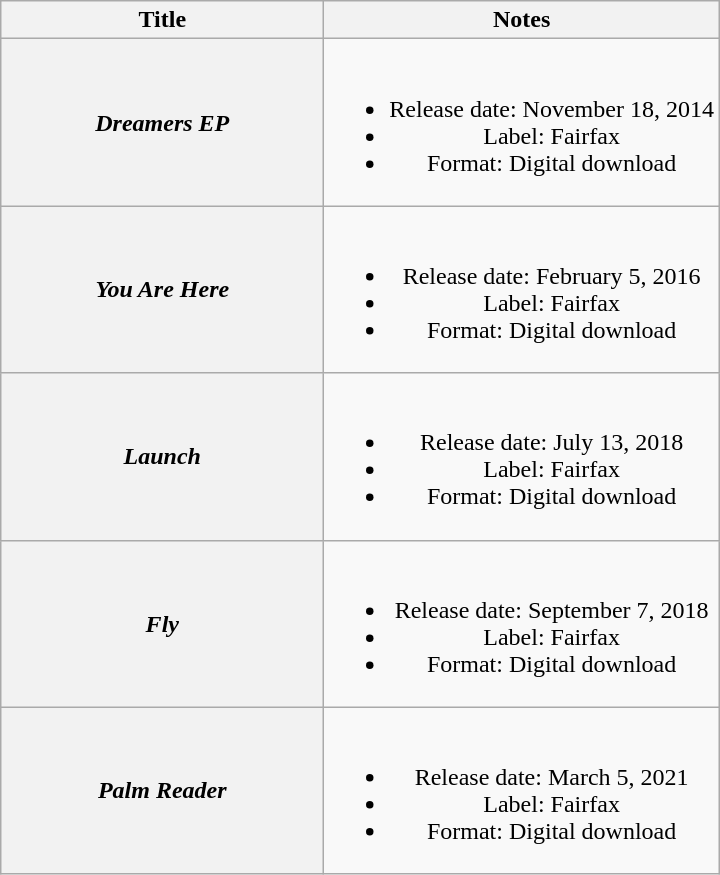<table class="wikitable plainrowheaders" style="text-align:center;">
<tr>
<th scope="col" style="width:13em;">Title</th>
<th scope="col">Notes</th>
</tr>
<tr>
<th scope="row"><em>Dreamers EP</em></th>
<td><br><ul><li>Release date: November 18, 2014</li><li>Label: Fairfax</li><li>Format: Digital download</li></ul></td>
</tr>
<tr>
<th scope="row"><em>You Are Here</em></th>
<td><br><ul><li>Release date: February 5, 2016</li><li>Label: Fairfax</li><li>Format: Digital download</li></ul></td>
</tr>
<tr>
<th scope="row"><em>Launch</em></th>
<td><br><ul><li>Release date: July 13, 2018</li><li>Label: Fairfax</li><li>Format: Digital download</li></ul></td>
</tr>
<tr>
<th scope="row"><em>Fly</em></th>
<td><br><ul><li>Release date: September 7, 2018</li><li>Label: Fairfax</li><li>Format: Digital download</li></ul></td>
</tr>
<tr>
<th scope="row"><em>Palm Reader</em></th>
<td><br><ul><li>Release date: March 5, 2021</li><li>Label: Fairfax</li><li>Format: Digital download</li></ul></td>
</tr>
</table>
